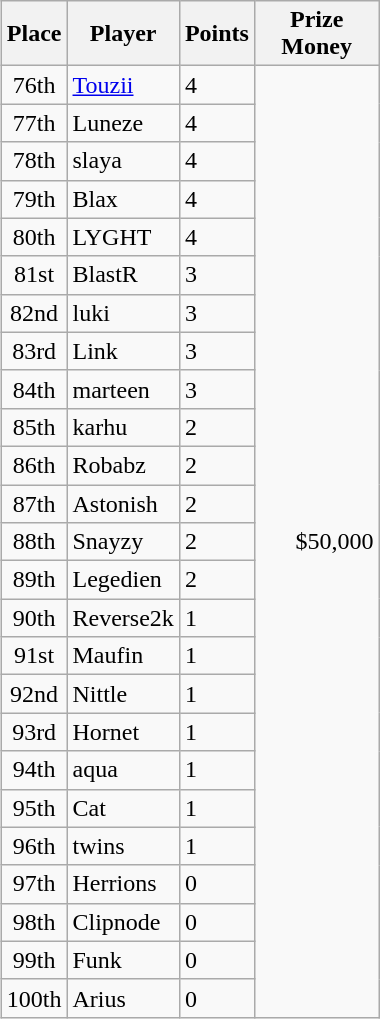<table class="wikitable" style="display: inline-table;width: 20%; margin-left: 5px;text-align:left">
<tr>
<th>Place</th>
<th>Player</th>
<th>Points</th>
<th style="width: 82.5px;">Prize Money</th>
</tr>
<tr>
<td style="text-align:center">76th</td>
<td><a href='#'>Touzii</a></td>
<td>4</td>
<td style="text-align:right" rowspan="25">$50,000</td>
</tr>
<tr>
<td style="text-align:center">77th</td>
<td>Luneze</td>
<td>4</td>
</tr>
<tr>
<td style="text-align:center">78th</td>
<td>slaya</td>
<td>4</td>
</tr>
<tr>
<td style="text-align:center">79th</td>
<td>Blax</td>
<td>4</td>
</tr>
<tr>
<td style="text-align:center">80th</td>
<td>LYGHT</td>
<td>4</td>
</tr>
<tr>
<td style="text-align:center">81st</td>
<td>BlastR</td>
<td>3</td>
</tr>
<tr>
<td style="text-align:center">82nd</td>
<td>luki</td>
<td>3</td>
</tr>
<tr>
<td style="text-align:center">83rd</td>
<td>Link</td>
<td>3</td>
</tr>
<tr>
<td style="text-align:center">84th</td>
<td>marteen</td>
<td>3</td>
</tr>
<tr>
<td style="text-align:center">85th</td>
<td>karhu</td>
<td>2</td>
</tr>
<tr>
<td style="text-align:center">86th</td>
<td>Robabz</td>
<td>2</td>
</tr>
<tr>
<td style="text-align:center">87th</td>
<td>Astonish</td>
<td>2</td>
</tr>
<tr>
<td style="text-align:center">88th</td>
<td>Snayzy</td>
<td>2</td>
</tr>
<tr>
<td style="text-align:center">89th</td>
<td>Legedien</td>
<td>2</td>
</tr>
<tr>
<td style="text-align:center">90th</td>
<td>Reverse2k</td>
<td>1</td>
</tr>
<tr>
<td style="text-align:center">91st</td>
<td>Maufin</td>
<td>1</td>
</tr>
<tr>
<td style="text-align:center">92nd</td>
<td>Nittle</td>
<td>1</td>
</tr>
<tr>
<td style="text-align:center">93rd</td>
<td>Hornet</td>
<td>1</td>
</tr>
<tr>
<td style="text-align:center">94th</td>
<td>aqua</td>
<td>1</td>
</tr>
<tr>
<td style="text-align:center">95th</td>
<td>Cat</td>
<td>1</td>
</tr>
<tr>
<td style="text-align:center">96th</td>
<td>twins</td>
<td>1</td>
</tr>
<tr>
<td style="text-align:center">97th</td>
<td>Herrions</td>
<td>0</td>
</tr>
<tr>
<td style="text-align:center">98th</td>
<td>Clipnode</td>
<td>0</td>
</tr>
<tr>
<td style="text-align:center">99th</td>
<td FunkBomb>Funk</td>
<td>0</td>
</tr>
<tr>
<td style="text-align:center">100th</td>
<td>Arius</td>
<td>0</td>
</tr>
</table>
